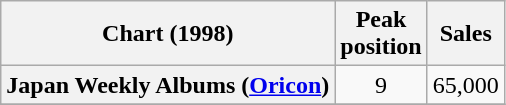<table class="wikitable sortable plainrowheaders" style="text-align:center;">
<tr>
<th scope="col">Chart (1998)</th>
<th scope="col">Peak<br>position</th>
<th scope="col">Sales</th>
</tr>
<tr>
<th scope="row">Japan Weekly Albums (<a href='#'>Oricon</a>)</th>
<td style="text-align:center;">9</td>
<td style="text-align:left;">65,000</td>
</tr>
<tr>
</tr>
</table>
